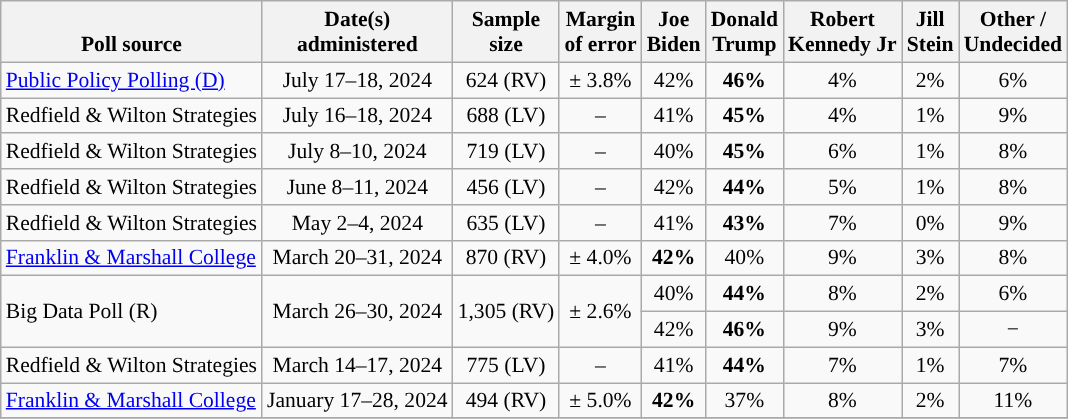<table class="wikitable sortable mw-datatable" style="font-size:90%;text-align:center;line-height:17px">
<tr valign=bottom>
<th>Poll source</th>
<th>Date(s)<br>administered</th>
<th>Sample<br>size</th>
<th>Margin<br>of error</th>
<th class="unsortable">Joe<br>Biden<br></th>
<th class="unsortable">Donald<br>Trump<br></th>
<th class="unsortable">Robert<br>Kennedy Jr<br></th>
<th class="unsortable">Jill<br>Stein<br></th>
<th class="unsortable">Other /<br>Undecided</th>
</tr>
<tr>
<td style="text-align:left;"><a href='#'>Public Policy Polling (D)</a></td>
<td data-sort-value="2024-07-18">July 17–18, 2024</td>
<td>624 (RV)</td>
<td>± 3.8%</td>
<td>42%</td>
<td style="background-color:"><strong>46%</strong></td>
<td>4%</td>
<td>2%</td>
<td>6%</td>
</tr>
<tr>
<td style="text-align:left;">Redfield & Wilton Strategies</td>
<td data-sort-value="2024-07-18">July 16–18, 2024</td>
<td>688 (LV)</td>
<td>–</td>
<td>41%</td>
<td style="background-color:"><strong>45%</strong></td>
<td>4%</td>
<td>1%</td>
<td>9%</td>
</tr>
<tr>
<td style="text-align:left;">Redfield & Wilton Strategies</td>
<td data-sort-value="2024-07-10">July 8–10, 2024</td>
<td>719 (LV)</td>
<td>–</td>
<td>40%</td>
<td style="background-color:"><strong>45%</strong></td>
<td>6%</td>
<td>1%</td>
<td>8%</td>
</tr>
<tr>
<td style="text-align:left;">Redfield & Wilton Strategies</td>
<td data-sort-value="2024-07-10">June 8–11, 2024</td>
<td>456 (LV)</td>
<td>–</td>
<td>42%</td>
<td style="background-color:"><strong>44%</strong></td>
<td>5%</td>
<td>1%</td>
<td>8%</td>
</tr>
<tr>
<td style="text-align:left;">Redfield & Wilton Strategies</td>
<td data-sort-value="2024-05-13">May 2–4, 2024</td>
<td>635 (LV)</td>
<td>–</td>
<td>41%</td>
<td style="background-color:"><strong>43%</strong></td>
<td>7%</td>
<td>0%</td>
<td>9%</td>
</tr>
<tr>
<td style="text-align:left;"><a href='#'>Franklin & Marshall College</a></td>
<td data-sort-value="2024-04-04">March 20–31, 2024</td>
<td>870 (RV)</td>
<td>± 4.0%</td>
<td style="color:black;background-color:"><strong>42%</strong></td>
<td>40%</td>
<td>9%</td>
<td>3%</td>
<td>8%</td>
</tr>
<tr>
<td style="text-align:left;" rowspan="2">Big Data Poll (R)</td>
<td rowspan="2">March 26–30, 2024</td>
<td rowspan="2">1,305 (RV)</td>
<td rowspan="2">± 2.6%</td>
<td>40%</td>
<td style="background-color:"><strong>44%</strong></td>
<td>8%</td>
<td>2%</td>
<td>6%</td>
</tr>
<tr>
<td>42%</td>
<td style="background-color:"><strong>46%</strong></td>
<td>9%</td>
<td>3%</td>
<td>−</td>
</tr>
<tr>
<td style="text-align:left;">Redfield & Wilton Strategies</td>
<td data-sort-value="2024-03-25">March 14–17, 2024</td>
<td>775 (LV)</td>
<td>–</td>
<td>41%</td>
<td style="background-color:"><strong>44%</strong></td>
<td>7%</td>
<td>1%</td>
<td>7%</td>
</tr>
<tr>
<td style="text-align:left;"><a href='#'>Franklin & Marshall College</a></td>
<td data-sort-value="2024-02-01">January 17–28, 2024</td>
<td>494 (RV)</td>
<td>± 5.0%</td>
<td style="color:black;background-color:"><strong>42%</strong></td>
<td>37%</td>
<td>8%</td>
<td>2%</td>
<td>11%</td>
</tr>
<tr>
</tr>
</table>
